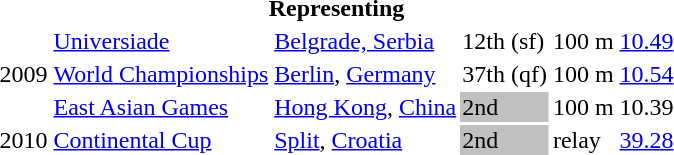<table>
<tr>
<th colspan="6">Representing </th>
</tr>
<tr>
<td rowspan=3>2009</td>
<td><a href='#'>Universiade</a></td>
<td><a href='#'>Belgrade, Serbia</a></td>
<td>12th (sf)</td>
<td>100 m</td>
<td><a href='#'>10.49</a></td>
</tr>
<tr>
<td><a href='#'>World Championships</a></td>
<td><a href='#'>Berlin</a>, <a href='#'>Germany</a></td>
<td>37th (qf)</td>
<td>100 m</td>
<td><a href='#'>10.54</a></td>
</tr>
<tr>
<td><a href='#'>East Asian Games</a></td>
<td><a href='#'>Hong Kong</a>, <a href='#'>China</a></td>
<td bgcolor="silver">2nd</td>
<td>100 m</td>
<td>10.39</td>
</tr>
<tr>
<td>2010</td>
<td><a href='#'>Continental Cup</a></td>
<td><a href='#'>Split</a>, <a href='#'>Croatia</a></td>
<td bgcolor="silver">2nd</td>
<td> relay</td>
<td><a href='#'>39.28</a></td>
</tr>
</table>
